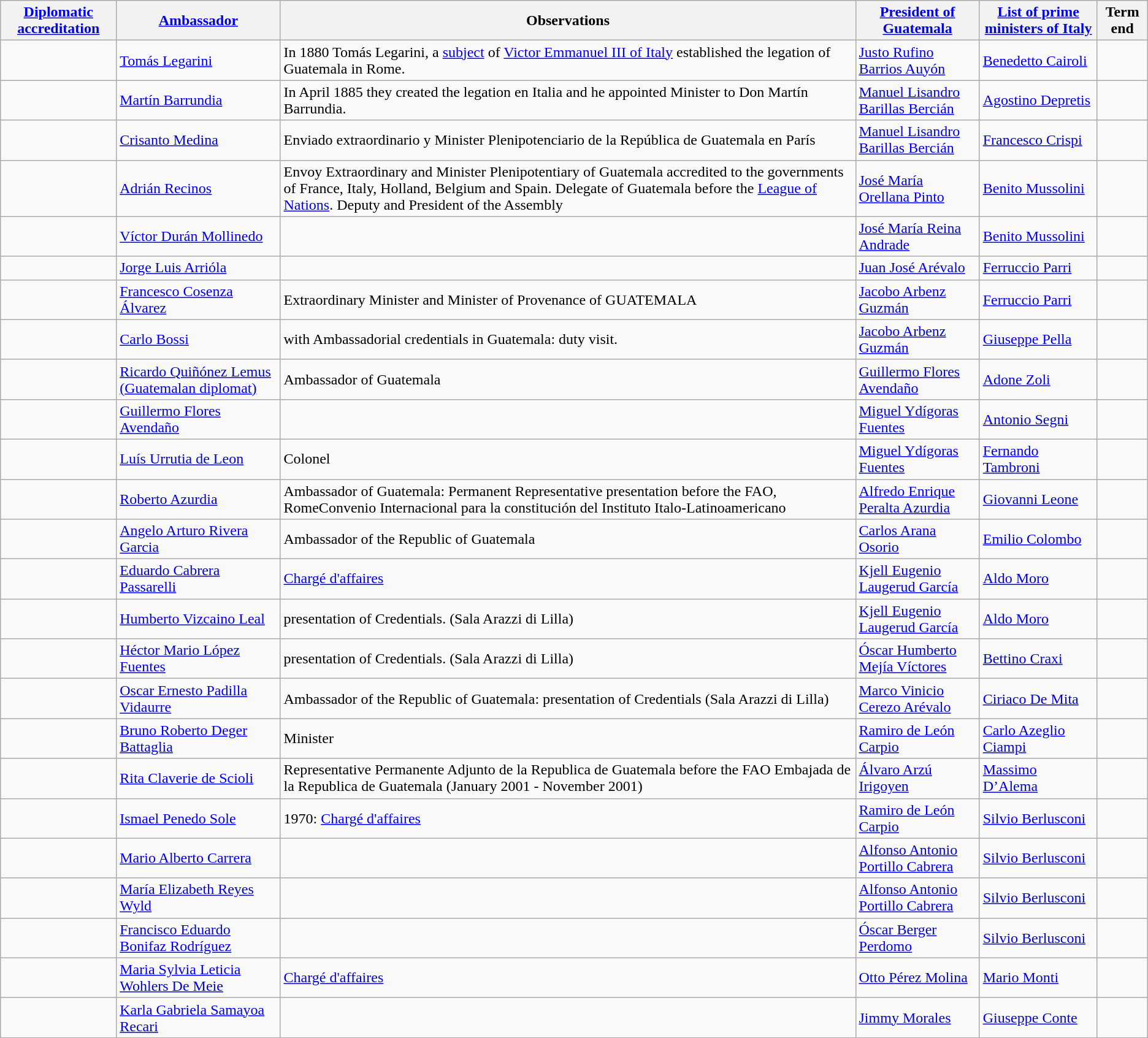<table class="wikitable sortable">
<tr>
<th><a href='#'>Diplomatic accreditation</a></th>
<th><a href='#'>Ambassador</a></th>
<th>Observations</th>
<th><a href='#'>President of Guatemala</a></th>
<th><a href='#'>List of prime ministers of Italy</a></th>
<th>Term end</th>
</tr>
<tr>
<td></td>
<td><a href='#'>Tomás Legarini</a></td>
<td>In 1880 Tomás Legarini, a <a href='#'>subject</a> of <a href='#'>Victor Emmanuel III of Italy</a> established the legation of Guatemala in Rome.</td>
<td><a href='#'>Justo Rufino Barrios Auyón</a></td>
<td><a href='#'>Benedetto Cairoli</a></td>
<td></td>
</tr>
<tr>
<td></td>
<td><a href='#'>Martín Barrundia</a></td>
<td>In April 1885 they created the legation en Italia and he appointed Minister to Don Martín Barrundia.</td>
<td><a href='#'>Manuel Lisandro Barillas Bercián</a></td>
<td><a href='#'>Agostino Depretis</a></td>
<td></td>
</tr>
<tr>
<td></td>
<td><a href='#'>Crisanto Medina</a></td>
<td>Enviado extraordinario y Minister Plenipotenciario de la República de Guatemala en París</td>
<td><a href='#'>Manuel Lisandro Barillas Bercián</a></td>
<td><a href='#'>Francesco Crispi</a></td>
<td></td>
</tr>
<tr>
<td></td>
<td><a href='#'>Adrián Recinos</a></td>
<td>Envoy Extraordinary and Minister Plenipotentiary of Guatemala accredited to the governments of France, Italy, Holland, Belgium and Spain. Delegate of Guatemala before the <a href='#'>League of Nations</a>. Deputy and President of the Assembly</td>
<td><a href='#'>José María Orellana Pinto</a></td>
<td><a href='#'>Benito Mussolini</a></td>
<td></td>
</tr>
<tr>
<td></td>
<td><a href='#'>Víctor Durán Mollinedo</a></td>
<td></td>
<td><a href='#'>José María Reina Andrade</a></td>
<td><a href='#'>Benito Mussolini</a></td>
<td></td>
</tr>
<tr>
<td></td>
<td><a href='#'>Jorge Luis Arrióla</a></td>
<td></td>
<td><a href='#'>Juan José Arévalo</a></td>
<td><a href='#'>Ferruccio Parri</a></td>
<td></td>
</tr>
<tr>
<td></td>
<td><a href='#'>Francesco Cosenza Álvarez</a></td>
<td>Extraordinary Minister and Minister of Provenance of GUATEMALA</td>
<td><a href='#'>Jacobo Arbenz Guzmán</a></td>
<td><a href='#'>Ferruccio Parri</a></td>
<td></td>
</tr>
<tr>
<td></td>
<td><a href='#'>Carlo Bossi</a></td>
<td>with Ambassadorial credentials in Guatemala: duty visit.</td>
<td><a href='#'>Jacobo Arbenz Guzmán</a></td>
<td><a href='#'>Giuseppe Pella</a></td>
<td></td>
</tr>
<tr>
<td></td>
<td><a href='#'>Ricardo Quiñónez Lemus (Guatemalan diplomat)</a></td>
<td>Ambassador of Guatemala</td>
<td><a href='#'>Guillermo Flores Avendaño</a></td>
<td><a href='#'>Adone Zoli</a></td>
<td></td>
</tr>
<tr>
<td></td>
<td><a href='#'>Guillermo Flores Avendaño</a></td>
<td></td>
<td><a href='#'>Miguel Ydígoras Fuentes</a></td>
<td><a href='#'>Antonio Segni</a></td>
<td></td>
</tr>
<tr>
<td></td>
<td><a href='#'>Luís Urrutia de Leon</a></td>
<td>Colonel</td>
<td><a href='#'>Miguel Ydígoras Fuentes</a></td>
<td><a href='#'>Fernando Tambroni</a></td>
<td></td>
</tr>
<tr>
<td></td>
<td><a href='#'>Roberto Azurdia</a></td>
<td>Ambassador of Guatemala: Permanent Representative presentation before the FAO, RomeConvenio Internacional para la constitución del Instituto Italo-Latinoamericano</td>
<td><a href='#'>Alfredo Enrique Peralta Azurdia</a></td>
<td><a href='#'>Giovanni Leone</a></td>
<td></td>
</tr>
<tr>
<td></td>
<td><a href='#'>Angelo Arturo Rivera Garcia</a></td>
<td>Ambassador of the Republic of Guatemala</td>
<td><a href='#'>Carlos Arana Osorio</a></td>
<td><a href='#'>Emilio Colombo</a></td>
<td></td>
</tr>
<tr>
<td></td>
<td><a href='#'>Eduardo Cabrera Passarelli</a></td>
<td><a href='#'>Chargé d'affaires</a></td>
<td><a href='#'>Kjell Eugenio Laugerud García</a></td>
<td><a href='#'>Aldo Moro</a></td>
<td></td>
</tr>
<tr>
<td></td>
<td><a href='#'>Humberto Vizcaino Leal</a></td>
<td>presentation of Credentials. (Sala Arazzi di Lilla)</td>
<td><a href='#'>Kjell Eugenio Laugerud García</a></td>
<td><a href='#'>Aldo Moro</a></td>
<td></td>
</tr>
<tr>
<td></td>
<td><a href='#'>Héctor Mario López Fuentes</a></td>
<td>presentation of Credentials. (Sala Arazzi di Lilla)</td>
<td><a href='#'>Óscar Humberto Mejía Víctores</a></td>
<td><a href='#'>Bettino Craxi</a></td>
<td></td>
</tr>
<tr>
<td></td>
<td><a href='#'>Oscar Ernesto Padilla Vidaurre</a></td>
<td>Ambassador of the Republic of Guatemala: presentation of Credentials (Sala Arazzi di Lilla)</td>
<td><a href='#'>Marco Vinicio Cerezo Arévalo</a></td>
<td><a href='#'>Ciriaco De Mita</a></td>
<td></td>
</tr>
<tr>
<td></td>
<td><a href='#'>Bruno Roberto Deger Battaglia</a></td>
<td>Minister</td>
<td><a href='#'>Ramiro de León Carpio</a></td>
<td><a href='#'>Carlo Azeglio Ciampi</a></td>
<td></td>
</tr>
<tr>
<td></td>
<td><a href='#'>Rita Claverie de Scioli</a></td>
<td>Representative Permanente Adjunto de la Republica de Guatemala before the FAO Embajada de la Republica de Guatemala (January 2001 - November 2001)</td>
<td><a href='#'>Álvaro Arzú Irigoyen</a></td>
<td><a href='#'>Massimo D’Alema</a></td>
<td></td>
</tr>
<tr>
<td></td>
<td><a href='#'>Ismael Penedo Sole</a></td>
<td>1970: <a href='#'>Chargé d'affaires</a></td>
<td><a href='#'>Ramiro de León Carpio</a></td>
<td><a href='#'>Silvio Berlusconi</a></td>
<td></td>
</tr>
<tr>
<td></td>
<td><a href='#'>Mario Alberto Carrera</a></td>
<td></td>
<td><a href='#'>Alfonso Antonio Portillo Cabrera</a></td>
<td><a href='#'>Silvio Berlusconi</a></td>
<td></td>
</tr>
<tr>
<td></td>
<td><a href='#'>María Elizabeth Reyes Wyld</a></td>
<td></td>
<td><a href='#'>Alfonso Antonio Portillo Cabrera</a></td>
<td><a href='#'>Silvio Berlusconi</a></td>
<td></td>
</tr>
<tr>
<td></td>
<td><a href='#'>Francisco Eduardo Bonifaz Rodríguez</a></td>
<td></td>
<td><a href='#'>Óscar Berger Perdomo</a></td>
<td><a href='#'>Silvio Berlusconi</a></td>
<td></td>
</tr>
<tr>
<td></td>
<td><a href='#'>Maria Sylvia Leticia Wohlers De Meie</a></td>
<td><a href='#'>Chargé d'affaires</a></td>
<td><a href='#'>Otto Pérez Molina</a></td>
<td><a href='#'>Mario Monti</a></td>
<td></td>
</tr>
<tr>
<td></td>
<td><a href='#'>Karla Gabriela Samayoa Recari</a></td>
<td></td>
<td><a href='#'>Jimmy Morales</a></td>
<td><a href='#'>Giuseppe Conte</a></td>
<td></td>
</tr>
</table>
